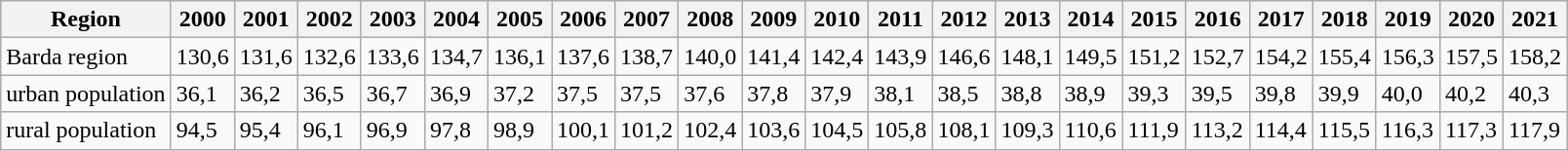<table class="wikitable">
<tr>
<th>Region</th>
<th>2000</th>
<th>2001</th>
<th>2002</th>
<th>2003</th>
<th>2004</th>
<th>2005</th>
<th>2006</th>
<th>2007</th>
<th>2008</th>
<th>2009</th>
<th>2010</th>
<th>2011</th>
<th>2012</th>
<th>2013</th>
<th>2014</th>
<th>2015</th>
<th>2016</th>
<th>2017</th>
<th>2018</th>
<th>2019</th>
<th>2020</th>
<th>2021</th>
</tr>
<tr>
<td>Barda region</td>
<td>130,6</td>
<td>131,6</td>
<td>132,6</td>
<td>133,6</td>
<td>134,7</td>
<td>136,1</td>
<td>137,6</td>
<td>138,7</td>
<td>140,0</td>
<td>141,4</td>
<td>142,4</td>
<td>143,9</td>
<td>146,6</td>
<td>148,1</td>
<td>149,5</td>
<td>151,2</td>
<td>152,7</td>
<td>154,2</td>
<td>155,4</td>
<td>156,3</td>
<td>157,5</td>
<td>158,2</td>
</tr>
<tr>
<td>urban population</td>
<td>36,1</td>
<td>36,2</td>
<td>36,5</td>
<td>36,7</td>
<td>36,9</td>
<td>37,2</td>
<td>37,5</td>
<td>37,5</td>
<td>37,6</td>
<td>37,8</td>
<td>37,9</td>
<td>38,1</td>
<td>38,5</td>
<td>38,8</td>
<td>38,9</td>
<td>39,3</td>
<td>39,5</td>
<td>39,8</td>
<td>39,9</td>
<td>40,0</td>
<td>40,2</td>
<td>40,3</td>
</tr>
<tr>
<td>rural population</td>
<td>94,5</td>
<td>95,4</td>
<td>96,1</td>
<td>96,9</td>
<td>97,8</td>
<td>98,9</td>
<td>100,1</td>
<td>101,2</td>
<td>102,4</td>
<td>103,6</td>
<td>104,5</td>
<td>105,8</td>
<td>108,1</td>
<td>109,3</td>
<td>110,6</td>
<td>111,9</td>
<td>113,2</td>
<td>114,4</td>
<td>115,5</td>
<td>116,3</td>
<td>117,3</td>
<td>117,9</td>
</tr>
</table>
